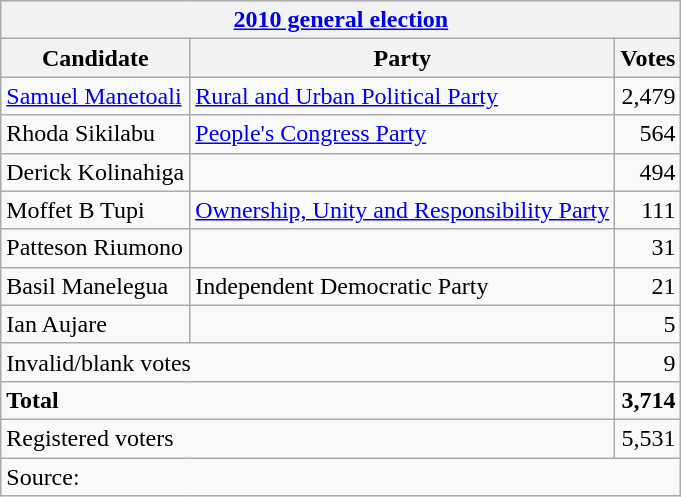<table class=wikitable style=text-align:left>
<tr>
<th colspan=3><a href='#'>2010 general election</a></th>
</tr>
<tr>
<th>Candidate</th>
<th>Party</th>
<th>Votes</th>
</tr>
<tr>
<td><a href='#'>Samuel Manetoali</a></td>
<td><a href='#'>Rural and Urban Political Party</a></td>
<td align=right>2,479</td>
</tr>
<tr>
<td>Rhoda Sikilabu</td>
<td><a href='#'>People's Congress Party</a></td>
<td align=right>564</td>
</tr>
<tr>
<td>Derick Kolinahiga</td>
<td></td>
<td align=right>494</td>
</tr>
<tr>
<td>Moffet B Tupi</td>
<td><a href='#'>Ownership, Unity and Responsibility Party</a></td>
<td align=right>111</td>
</tr>
<tr>
<td>Patteson Riumono</td>
<td></td>
<td align=right>31</td>
</tr>
<tr>
<td>Basil Manelegua</td>
<td>Independent Democratic Party</td>
<td align=right>21</td>
</tr>
<tr>
<td>Ian Aujare</td>
<td></td>
<td align=right>5</td>
</tr>
<tr>
<td colspan=2>Invalid/blank votes</td>
<td align=right>9</td>
</tr>
<tr>
<td colspan=2><strong>Total</strong></td>
<td align=right><strong>3,714</strong></td>
</tr>
<tr>
<td colspan=2>Registered voters</td>
<td align=right>5,531</td>
</tr>
<tr>
<td colspan=3>Source: </td>
</tr>
</table>
